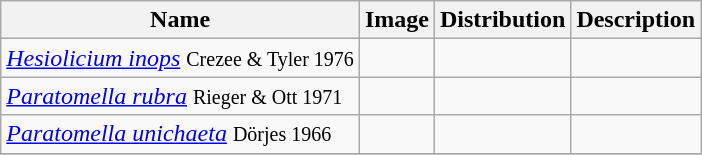<table class="wikitable sortable" style="text-align:left;">
<tr>
<th scope="col">Name</th>
<th scope="col">Image</th>
<th scope="col">Distribution</th>
<th scope="col">Description</th>
</tr>
<tr>
<td scope="row" align="left"><em><a href='#'>Hesiolicium inops</a></em> <small>Crezee & Tyler 1976</small></td>
<td></td>
<td></td>
<td></td>
</tr>
<tr>
<td scope="row" align="left"><em><a href='#'>Paratomella rubra</a></em> <small>Rieger & Ott 1971</small></td>
<td></td>
<td></td>
<td></td>
</tr>
<tr>
<td scope="row" align="left"><em><a href='#'>Paratomella unichaeta</a></em> <small>Dörjes 1966</small></td>
<td></td>
<td></td>
<td></td>
</tr>
<tr>
</tr>
</table>
